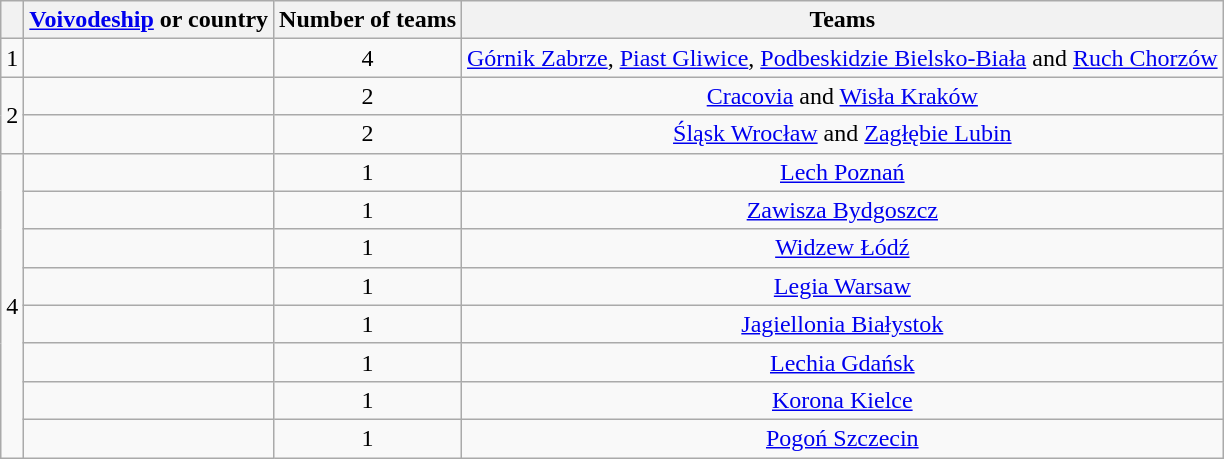<table class="wikitable">
<tr>
<th></th>
<th><a href='#'>Voivodeship</a> or country</th>
<th>Number of teams</th>
<th>Teams</th>
</tr>
<tr>
<td>1</td>
<td></td>
<td align=center>4</td>
<td align=center><a href='#'>Górnik Zabrze</a>, <a href='#'>Piast Gliwice</a>, <a href='#'>Podbeskidzie Bielsko-Biała</a> and <a href='#'>Ruch Chorzów</a></td>
</tr>
<tr>
<td rowspan=2>2</td>
<td></td>
<td align=center>2</td>
<td align=center><a href='#'>Cracovia</a> and <a href='#'>Wisła Kraków</a></td>
</tr>
<tr>
<td></td>
<td align=center>2</td>
<td align=center><a href='#'>Śląsk Wrocław</a> and <a href='#'>Zagłębie Lubin</a></td>
</tr>
<tr>
<td rowspan=8>4</td>
<td></td>
<td align=center>1</td>
<td align=center><a href='#'>Lech Poznań</a></td>
</tr>
<tr>
<td></td>
<td align=center>1</td>
<td align=center><a href='#'>Zawisza Bydgoszcz</a></td>
</tr>
<tr>
<td></td>
<td align=center>1</td>
<td align=center><a href='#'>Widzew Łódź</a></td>
</tr>
<tr>
<td></td>
<td align=center>1</td>
<td align=center><a href='#'>Legia Warsaw</a></td>
</tr>
<tr>
<td></td>
<td align=center>1</td>
<td align=center><a href='#'>Jagiellonia Białystok</a></td>
</tr>
<tr>
<td></td>
<td align=center>1</td>
<td align=center><a href='#'>Lechia Gdańsk</a></td>
</tr>
<tr>
<td></td>
<td align=center>1</td>
<td align=center><a href='#'>Korona Kielce</a></td>
</tr>
<tr>
<td></td>
<td align=center>1</td>
<td align=center><a href='#'>Pogoń Szczecin</a></td>
</tr>
</table>
